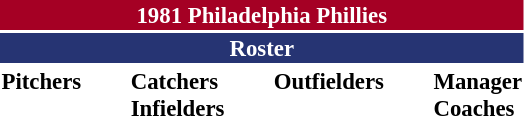<table class="toccolours" style="font-size: 95%;">
<tr>
<th colspan="10" style="background-color: #A50024; color: #FFFFFF; text-align: center;">1981 Philadelphia Phillies</th>
</tr>
<tr>
<td colspan="10" style="background-color: #263473; color: white; text-align: center;"><strong>Roster</strong></td>
</tr>
<tr>
<td valign="top"><strong>Pitchers</strong><br>












</td>
<td width = "25px"></td>
<td valign="top"><strong>Catchers</strong><br>



<strong>Infielders</strong>









</td>
<td width = "25px"></td>
<td valign="top"><strong>Outfielders</strong><br>






</td>
<td width = "25px"></td>
<td valign="top"><strong>Manager</strong><br>
<strong>Coaches</strong>





</td>
</tr>
<tr>
</tr>
</table>
